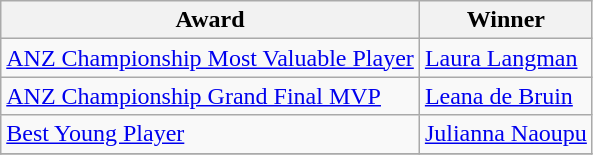<table class="wikitable collapsible">
<tr>
<th>Award</th>
<th>Winner</th>
</tr>
<tr>
<td><a href='#'>ANZ Championship Most Valuable Player</a></td>
<td> <a href='#'>Laura Langman</a> <em></em></td>
</tr>
<tr>
<td><a href='#'>ANZ Championship Grand Final MVP</a></td>
<td> <a href='#'>Leana de Bruin</a></td>
</tr>
<tr>
<td><a href='#'>Best Young Player</a></td>
<td> <a href='#'>Julianna Naoupu</a></td>
</tr>
<tr>
</tr>
</table>
